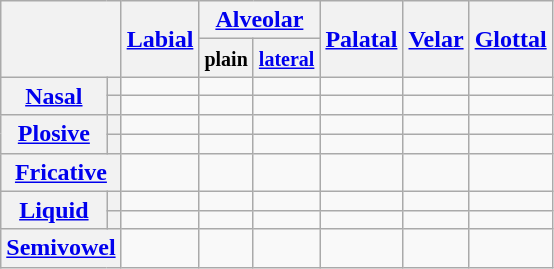<table class=wikitable style=text-align:center>
<tr>
<th colspan="2" rowspan="2"></th>
<th rowspan="2"><a href='#'>Labial</a></th>
<th colspan="2"><a href='#'>Alveolar</a></th>
<th rowspan="2"><a href='#'>Palatal</a></th>
<th rowspan="2"><a href='#'>Velar</a></th>
<th rowspan="2"><a href='#'>Glottal</a></th>
</tr>
<tr>
<th><small>plain</small></th>
<th><a href='#'><small>lateral</small></a></th>
</tr>
<tr>
<th rowspan="2"><a href='#'>Nasal</a></th>
<th></th>
<td></td>
<td></td>
<td></td>
<td></td>
<td></td>
<td></td>
</tr>
<tr>
<th></th>
<td></td>
<td></td>
<td></td>
<td></td>
<td></td>
<td></td>
</tr>
<tr>
<th rowspan="2"><a href='#'>Plosive</a></th>
<th></th>
<td></td>
<td></td>
<td></td>
<td></td>
<td></td>
<td></td>
</tr>
<tr>
<th></th>
<td></td>
<td></td>
<td></td>
<td></td>
<td></td>
<td></td>
</tr>
<tr>
<th colspan="2"><a href='#'>Fricative</a></th>
<td></td>
<td></td>
<td></td>
<td></td>
<td></td>
<td></td>
</tr>
<tr>
<th rowspan="2"><a href='#'>Liquid</a></th>
<th></th>
<td></td>
<td></td>
<td></td>
<td></td>
<td></td>
<td></td>
</tr>
<tr>
<th></th>
<td></td>
<td></td>
<td></td>
<td></td>
<td></td>
<td></td>
</tr>
<tr>
<th colspan="2"><a href='#'>Semivowel</a></th>
<td></td>
<td></td>
<td></td>
<td></td>
<td></td>
<td></td>
</tr>
</table>
